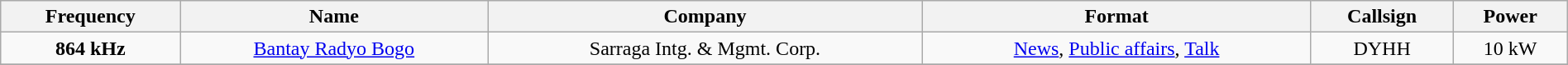<table class="wikitable" style="width:100%; text-align:center;">
<tr>
<th>Frequency</th>
<th>Name</th>
<th>Company</th>
<th>Format</th>
<th>Callsign</th>
<th>Power</th>
</tr>
<tr>
<td><strong>864 kHz</strong></td>
<td><a href='#'>Bantay Radyo Bogo</a></td>
<td>Sarraga Intg. & Mgmt. Corp.</td>
<td><a href='#'>News</a>, <a href='#'>Public affairs</a>, <a href='#'>Talk</a></td>
<td>DYHH</td>
<td>10 kW</td>
</tr>
<tr>
</tr>
</table>
